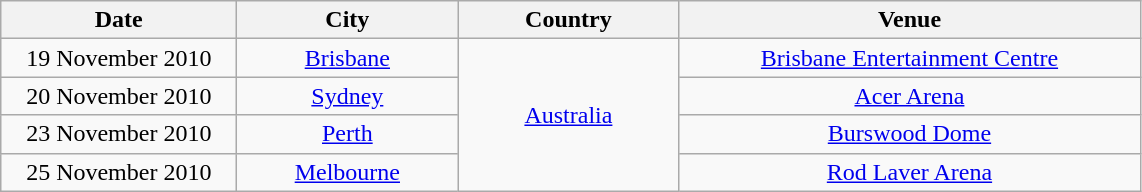<table class="wikitable" style="text-align:center;">
<tr>
<th width="150">Date</th>
<th width="140">City</th>
<th width="140">Country</th>
<th width="300">Venue</th>
</tr>
<tr>
<td>19 November 2010</td>
<td><a href='#'>Brisbane</a></td>
<td rowspan="4"><a href='#'>Australia</a></td>
<td><a href='#'>Brisbane Entertainment Centre</a></td>
</tr>
<tr>
<td>20 November 2010</td>
<td><a href='#'>Sydney</a></td>
<td><a href='#'>Acer Arena</a></td>
</tr>
<tr>
<td>23 November 2010</td>
<td><a href='#'>Perth</a></td>
<td><a href='#'>Burswood Dome</a></td>
</tr>
<tr>
<td>25 November 2010</td>
<td><a href='#'>Melbourne</a></td>
<td><a href='#'>Rod Laver Arena</a></td>
</tr>
</table>
